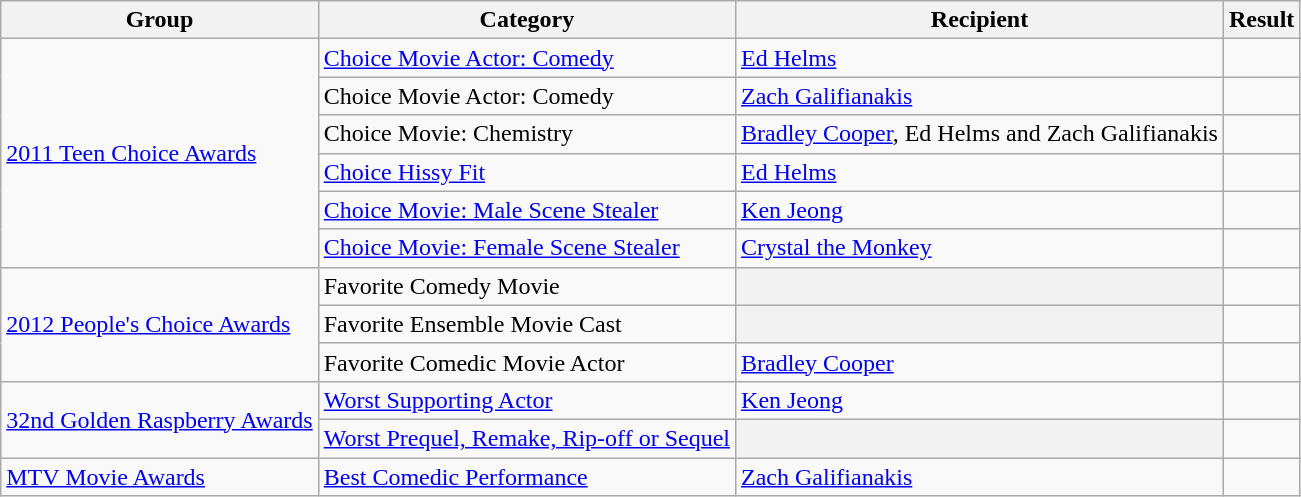<table class="wikitable">
<tr>
<th>Group</th>
<th>Category</th>
<th>Recipient</th>
<th>Result</th>
</tr>
<tr>
<td rowspan="6"><a href='#'>2011 Teen Choice Awards</a></td>
<td><a href='#'>Choice Movie Actor: Comedy</a></td>
<td><a href='#'>Ed Helms</a></td>
<td></td>
</tr>
<tr>
<td>Choice Movie Actor: Comedy</td>
<td><a href='#'>Zach Galifianakis</a></td>
<td></td>
</tr>
<tr>
<td>Choice Movie: Chemistry</td>
<td><a href='#'>Bradley Cooper</a>, Ed Helms and Zach Galifianakis</td>
<td></td>
</tr>
<tr>
<td><a href='#'>Choice Hissy Fit</a></td>
<td><a href='#'>Ed Helms</a></td>
<td></td>
</tr>
<tr>
<td><a href='#'>Choice Movie: Male Scene Stealer</a></td>
<td><a href='#'>Ken Jeong</a></td>
<td></td>
</tr>
<tr>
<td><a href='#'>Choice Movie: Female Scene Stealer</a></td>
<td><a href='#'>Crystal the Monkey</a></td>
<td></td>
</tr>
<tr>
<td rowspan="3"><a href='#'>2012 People's Choice Awards</a></td>
<td>Favorite Comedy Movie</td>
<th></th>
<td></td>
</tr>
<tr>
<td>Favorite Ensemble Movie Cast</td>
<th></th>
<td></td>
</tr>
<tr>
<td>Favorite Comedic Movie Actor</td>
<td><a href='#'>Bradley Cooper</a></td>
<td></td>
</tr>
<tr>
<td rowspan="2"><a href='#'>32nd Golden Raspberry Awards</a></td>
<td><a href='#'>Worst Supporting Actor</a></td>
<td><a href='#'>Ken Jeong</a></td>
<td></td>
</tr>
<tr>
<td><a href='#'>Worst Prequel, Remake, Rip-off or Sequel</a></td>
<th></th>
<td></td>
</tr>
<tr>
<td><a href='#'>MTV Movie Awards</a></td>
<td><a href='#'>Best Comedic Performance</a></td>
<td><a href='#'>Zach Galifianakis</a></td>
<td></td>
</tr>
</table>
